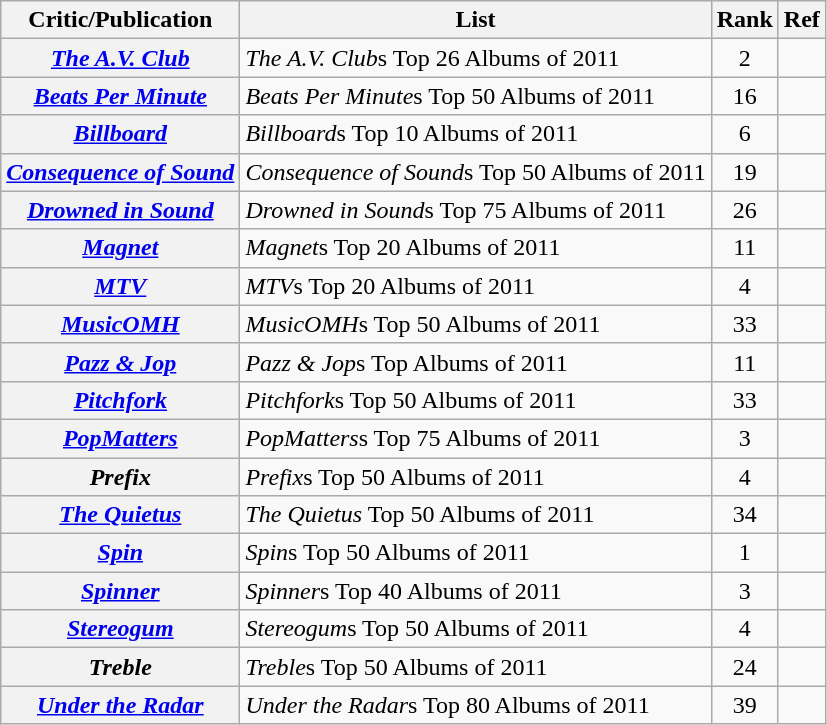<table class="wikitable sortable plainrowheaders">
<tr>
<th>Critic/Publication</th>
<th>List</th>
<th>Rank</th>
<th>Ref</th>
</tr>
<tr>
<th scope="row"><em><a href='#'>The A.V. Club</a></em></th>
<td><em>The A.V. Club</em>s Top 26 Albums of 2011</td>
<td style="text-align:center;">2</td>
<td style="text-align:center;"></td>
</tr>
<tr>
<th scope="row"><em><a href='#'>Beats Per Minute</a></em></th>
<td><em>Beats Per Minute</em>s Top 50 Albums of 2011</td>
<td style="text-align:center;">16</td>
<td style="text-align:center;"></td>
</tr>
<tr>
<th scope="row"><em><a href='#'>Billboard</a></em></th>
<td><em>Billboard</em>s Top 10 Albums of 2011</td>
<td style="text-align:center;">6</td>
<td style="text-align:center;"></td>
</tr>
<tr>
<th scope="row"><em><a href='#'>Consequence of Sound</a></em></th>
<td><em>Consequence of Sound</em>s Top 50 Albums of 2011</td>
<td style="text-align:center;">19</td>
<td style="text-align:center;"></td>
</tr>
<tr>
<th scope="row"><em><a href='#'>Drowned in Sound</a></em></th>
<td><em>Drowned in Sound</em>s Top 75 Albums of 2011</td>
<td style="text-align:center;">26</td>
<td style="text-align:center;"></td>
</tr>
<tr>
<th scope="row"><em><a href='#'>Magnet</a></em></th>
<td><em>Magnet</em>s Top 20 Albums of 2011</td>
<td style="text-align:center;">11</td>
<td style="text-align:center;"></td>
</tr>
<tr>
<th scope="row"><em><a href='#'>MTV</a></em></th>
<td><em>MTV</em>s Top 20 Albums of 2011</td>
<td style="text-align:center;">4</td>
<td style="text-align:center;"></td>
</tr>
<tr>
<th scope="row"><em><a href='#'>MusicOMH</a></em></th>
<td><em>MusicOMH</em>s Top 50 Albums of 2011</td>
<td style="text-align:center;">33</td>
<td style="text-align:center;"></td>
</tr>
<tr>
<th scope="row"><em><a href='#'>Pazz & Jop</a></em></th>
<td><em>Pazz & Jop</em>s Top Albums of 2011</td>
<td style="text-align:center;">11</td>
<td style="text-align:center;"></td>
</tr>
<tr>
<th scope="row"><em><a href='#'>Pitchfork</a></em></th>
<td><em>Pitchfork</em>s Top 50 Albums of 2011</td>
<td style="text-align:center;">33</td>
<td style="text-align:center;"></td>
</tr>
<tr>
<th scope="row"><em><a href='#'>PopMatters</a></em></th>
<td><em>PopMatters</em>s Top 75 Albums of 2011</td>
<td style="text-align:center;">3</td>
<td style="text-align:center;"></td>
</tr>
<tr>
<th scope="row"><em>Prefix</em></th>
<td><em>Prefix</em>s Top 50 Albums of 2011</td>
<td style="text-align:center;">4</td>
<td style="text-align:center;"></td>
</tr>
<tr>
<th scope="row"><em><a href='#'>The Quietus</a></em></th>
<td><em>The Quietus</em> Top 50 Albums of 2011</td>
<td style="text-align:center;">34</td>
<td style="text-align:center;"></td>
</tr>
<tr>
<th scope="row"><em><a href='#'>Spin</a></em></th>
<td><em>Spin</em>s Top 50 Albums of 2011</td>
<td style="text-align:center;">1</td>
<td style="text-align:center;"></td>
</tr>
<tr>
<th scope="row"><em><a href='#'>Spinner</a></em></th>
<td><em>Spinner</em>s Top 40 Albums of 2011</td>
<td style="text-align:center;">3</td>
<td style="text-align:center;"></td>
</tr>
<tr>
<th scope="row"><em><a href='#'>Stereogum</a></em></th>
<td><em>Stereogum</em>s Top 50 Albums of 2011</td>
<td style="text-align:center;">4</td>
<td style="text-align:center;"></td>
</tr>
<tr>
<th scope="row"><em>Treble</em></th>
<td><em>Treble</em>s Top 50 Albums of 2011</td>
<td style="text-align:center;">24</td>
<td style="text-align:center;"></td>
</tr>
<tr>
<th scope="row"><em><a href='#'>Under the Radar</a></em></th>
<td><em>Under the Radar</em>s Top 80 Albums of 2011</td>
<td style="text-align:center;">39</td>
<td style="text-align:center;"></td>
</tr>
</table>
